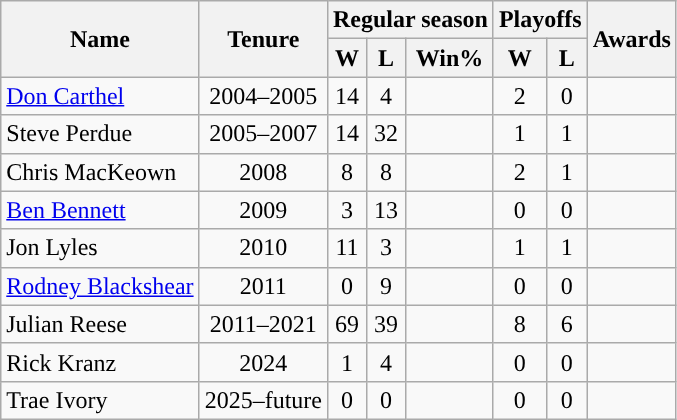<table class="wikitable">
<tr>
<th rowspan="2">Name</th>
<th rowspan="2">Tenure</th>
<th colspan="3">Regular season</th>
<th colspan="2">Playoffs</th>
<th rowspan="2">Awards</th>
</tr>
<tr>
<th rowspan="1">W</th>
<th rowspan="1">L</th>
<th rowspan="1">Win%</th>
<th rowspan="1">W</th>
<th rowspan="1">L</th>
</tr>
<tr>
<td><a href='#'>Don Carthel</a></td>
<td style="text-align:center;">2004–2005</td>
<td style="text-align:center;">14</td>
<td style="text-align:center;">4</td>
<td style="text-align:center;"></td>
<td style="text-align:center;">2</td>
<td style="text-align:center;">0</td>
<td></td>
</tr>
<tr>
<td>Steve Perdue</td>
<td style="text-align:center;">2005–2007</td>
<td style="text-align:center;">14</td>
<td style="text-align:center;">32</td>
<td style="text-align:center;"></td>
<td style="text-align:center;">1</td>
<td style="text-align:center;">1</td>
<td></td>
</tr>
<tr>
<td>Chris MacKeown</td>
<td style="text-align:center;">2008</td>
<td style="text-align:center;">8</td>
<td style="text-align:center;">8</td>
<td style="text-align:center;"></td>
<td style="text-align:center;">2</td>
<td style="text-align:center;">1</td>
<td></td>
</tr>
<tr>
<td><a href='#'>Ben Bennett</a></td>
<td style="text-align:center;">2009</td>
<td style="text-align:center;">3</td>
<td style="text-align:center;">13</td>
<td style="text-align:center;"></td>
<td style="text-align:center;">0</td>
<td style="text-align:center;">0</td>
<td></td>
</tr>
<tr>
<td>Jon Lyles</td>
<td style="text-align:center;">2010</td>
<td style="text-align:center;">11</td>
<td style="text-align:center;">3</td>
<td style="text-align:center;"></td>
<td style="text-align:center;">1</td>
<td style="text-align:center;">1</td>
<td></td>
</tr>
<tr>
<td><a href='#'>Rodney Blackshear</a></td>
<td style="text-align:center;">2011</td>
<td style="text-align:center;">0</td>
<td style="text-align:center;">9</td>
<td style="text-align:center;"></td>
<td style="text-align:center;">0</td>
<td style="text-align:center;">0</td>
<td></td>
</tr>
<tr>
<td>Julian Reese</td>
<td style="text-align:center;">2011–2021</td>
<td style="text-align:center;">69</td>
<td style="text-align:center;">39</td>
<td style="text-align:center;"></td>
<td style="text-align:center;">8</td>
<td style="text-align:center;">6</td>
<td></td>
</tr>
<tr>
<td>Rick Kranz</td>
<td style="text-align:center;">2024</td>
<td style="text-align:center;">1</td>
<td style="text-align:center;">4</td>
<td style="text-align:center;"></td>
<td style="text-align:center;">0</td>
<td style="text-align:center;">0</td>
<td></td>
</tr>
<tr>
<td>Trae Ivory</td>
<td style="text-align:center;">2025–future</td>
<td style="text-align:center;">0</td>
<td style="text-align:center;">0</td>
<td style="text-align:center;"></td>
<td style="text-align:center;">0</td>
<td style="text-align:center;">0</td>
<td></td>
</tr>
</table>
